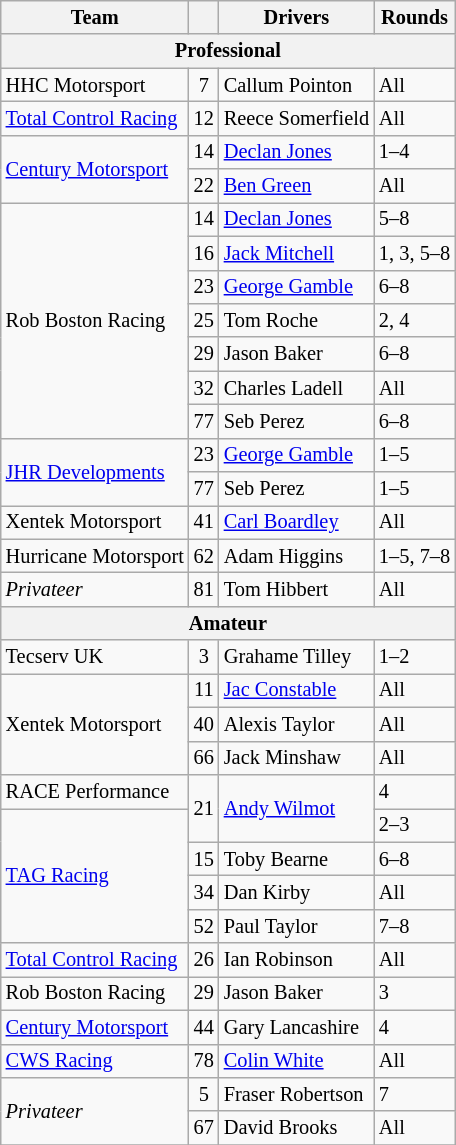<table class="wikitable" style="font-size: 85%;">
<tr>
<th>Team</th>
<th></th>
<th>Drivers</th>
<th>Rounds</th>
</tr>
<tr>
<th colspan=4>Professional</th>
</tr>
<tr>
<td>HHC Motorsport</td>
<td align=center>7</td>
<td> Callum Pointon </td>
<td>All</td>
</tr>
<tr>
<td><a href='#'>Total Control Racing</a></td>
<td align=center>12</td>
<td> Reece Somerfield</td>
<td>All</td>
</tr>
<tr>
<td rowspan=2><a href='#'>Century Motorsport</a></td>
<td align=center>14</td>
<td> <a href='#'>Declan Jones</a></td>
<td>1–4</td>
</tr>
<tr>
<td align=center>22</td>
<td> <a href='#'>Ben Green</a></td>
<td>All</td>
</tr>
<tr>
<td rowspan=7>Rob Boston Racing</td>
<td align=center>14</td>
<td> <a href='#'>Declan Jones</a></td>
<td>5–8</td>
</tr>
<tr>
<td align=center>16</td>
<td> <a href='#'>Jack Mitchell</a></td>
<td>1, 3, 5–8</td>
</tr>
<tr>
<td align=center>23</td>
<td> <a href='#'>George Gamble</a></td>
<td>6–8</td>
</tr>
<tr>
<td align=center>25</td>
<td> Tom Roche</td>
<td>2, 4</td>
</tr>
<tr>
<td align=center>29</td>
<td> Jason Baker</td>
<td>6–8</td>
</tr>
<tr>
<td align=center>32</td>
<td> Charles Ladell </td>
<td>All</td>
</tr>
<tr>
<td align=center>77</td>
<td> Seb Perez</td>
<td>6–8</td>
</tr>
<tr>
<td rowspan=2><a href='#'>JHR Developments</a></td>
<td align=center>23</td>
<td> <a href='#'>George Gamble</a></td>
<td>1–5</td>
</tr>
<tr>
<td align=center>77</td>
<td> Seb Perez </td>
<td>1–5</td>
</tr>
<tr>
<td>Xentek Motorsport</td>
<td align=center>41</td>
<td> <a href='#'>Carl Boardley</a></td>
<td>All</td>
</tr>
<tr>
<td>Hurricane Motorsport</td>
<td align=center>62</td>
<td> Adam Higgins </td>
<td>1–5, 7–8</td>
</tr>
<tr>
<td><em>Privateer</em></td>
<td align=center>81</td>
<td> Tom Hibbert</td>
<td>All</td>
</tr>
<tr>
<th colspan=4>Amateur</th>
</tr>
<tr>
<td>Tecserv UK</td>
<td align=center>3</td>
<td> Grahame Tilley </td>
<td>1–2</td>
</tr>
<tr>
<td rowspan=3>Xentek Motorsport</td>
<td align=center>11</td>
<td> <a href='#'>Jac Constable</a></td>
<td>All</td>
</tr>
<tr>
<td align=center>40</td>
<td> Alexis Taylor </td>
<td>All</td>
</tr>
<tr>
<td align=center>66</td>
<td> Jack Minshaw </td>
<td>All</td>
</tr>
<tr>
<td>RACE Performance</td>
<td align=center rowspan=2>21</td>
<td rowspan=2> <a href='#'>Andy Wilmot</a></td>
<td>4</td>
</tr>
<tr>
<td rowspan=4><a href='#'>TAG Racing</a></td>
<td>2–3</td>
</tr>
<tr>
<td align=center>15</td>
<td> Toby Bearne</td>
<td>6–8</td>
</tr>
<tr>
<td align=center>34</td>
<td> Dan Kirby </td>
<td>All</td>
</tr>
<tr>
<td align=center>52</td>
<td> Paul Taylor</td>
<td>7–8</td>
</tr>
<tr>
<td><a href='#'>Total Control Racing</a></td>
<td align=center>26</td>
<td> Ian Robinson</td>
<td>All</td>
</tr>
<tr>
<td>Rob Boston Racing</td>
<td align=center>29</td>
<td> Jason Baker</td>
<td>3</td>
</tr>
<tr>
<td><a href='#'>Century Motorsport</a></td>
<td align=center>44</td>
<td> Gary Lancashire</td>
<td>4</td>
</tr>
<tr>
<td><a href='#'>CWS Racing</a></td>
<td align=center>78</td>
<td> <a href='#'>Colin White</a></td>
<td>All</td>
</tr>
<tr>
<td rowspan=2><em>Privateer</em></td>
<td align=center>5</td>
<td> Fraser Robertson</td>
<td>7</td>
</tr>
<tr>
<td align=center>67</td>
<td> David Brooks</td>
<td>All</td>
</tr>
<tr>
</tr>
</table>
